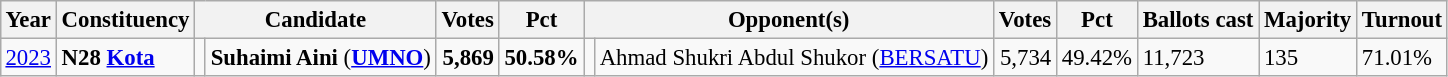<table class="wikitable" style="margin:0.5em ; font-size:95%">
<tr>
<th>Year</th>
<th>Constituency</th>
<th colspan=2>Candidate</th>
<th>Votes</th>
<th>Pct</th>
<th colspan=2>Opponent(s)</th>
<th>Votes</th>
<th>Pct</th>
<th>Ballots cast</th>
<th>Majority</th>
<th>Turnout</th>
</tr>
<tr>
<td><a href='#'>2023</a></td>
<td><strong>N28 <a href='#'>Kota</a></strong></td>
<td></td>
<td><strong>Suhaimi Aini</strong> (<a href='#'><strong>UMNO</strong></a>)</td>
<td align=right><strong>5,869</strong></td>
<td><strong>50.58%</strong></td>
<td bgcolor=></td>
<td>Ahmad Shukri Abdul Shukor (<a href='#'>BERSATU</a>)</td>
<td align=right>5,734</td>
<td>49.42%</td>
<td>11,723</td>
<td>135</td>
<td>71.01%</td>
</tr>
</table>
